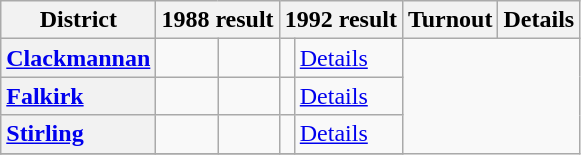<table class="wikitable">
<tr>
<th scope="col">District</th>
<th scope="col"  colspan="2">1988 result</th>
<th scope="col" colspan="2">1992 result</th>
<th scope="col">Turnout</th>
<th scope="col">Details</th>
</tr>
<tr>
<th scope="row" style="text-align: left;"><a href='#'>Clackmannan</a></th>
<td></td>
<td></td>
<td></td>
<td><a href='#'>Details</a></td>
</tr>
<tr>
<th scope="row" style="text-align: left;"><a href='#'>Falkirk</a></th>
<td></td>
<td></td>
<td></td>
<td><a href='#'>Details</a></td>
</tr>
<tr>
<th scope="row" style="text-align: left;"><a href='#'>Stirling</a></th>
<td></td>
<td></td>
<td></td>
<td><a href='#'>Details</a></td>
</tr>
<tr>
</tr>
</table>
